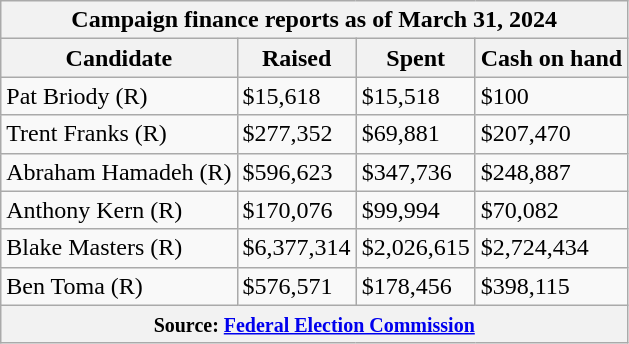<table class="wikitable sortable">
<tr>
<th colspan=4>Campaign finance reports as of March 31, 2024</th>
</tr>
<tr style="text-align:center;">
<th>Candidate</th>
<th>Raised</th>
<th>Spent</th>
<th>Cash on hand</th>
</tr>
<tr>
<td>Pat Briody (R)</td>
<td>$15,618</td>
<td>$15,518</td>
<td>$100</td>
</tr>
<tr>
<td>Trent Franks (R)</td>
<td>$277,352</td>
<td>$69,881</td>
<td>$207,470</td>
</tr>
<tr>
<td>Abraham Hamadeh (R)</td>
<td>$596,623</td>
<td>$347,736</td>
<td>$248,887</td>
</tr>
<tr>
<td>Anthony Kern (R)</td>
<td>$170,076</td>
<td>$99,994</td>
<td>$70,082</td>
</tr>
<tr>
<td>Blake Masters (R)</td>
<td>$6,377,314</td>
<td>$2,026,615</td>
<td>$2,724,434</td>
</tr>
<tr>
<td>Ben Toma (R)</td>
<td>$576,571</td>
<td>$178,456</td>
<td>$398,115</td>
</tr>
<tr>
<th colspan="4"><small>Source: <a href='#'>Federal Election Commission</a></small></th>
</tr>
</table>
